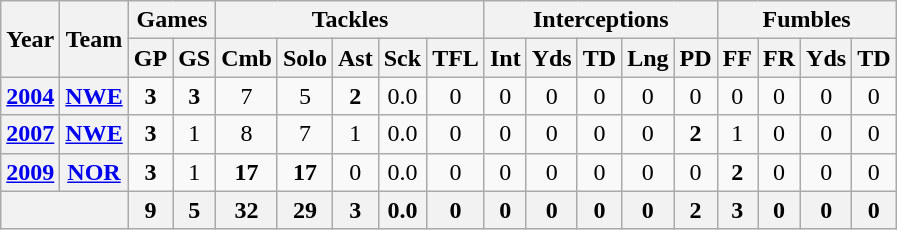<table class="wikitable" style="text-align:center">
<tr>
<th rowspan="2">Year</th>
<th rowspan="2">Team</th>
<th colspan="2">Games</th>
<th colspan="5">Tackles</th>
<th colspan="5">Interceptions</th>
<th colspan="4">Fumbles</th>
</tr>
<tr>
<th>GP</th>
<th>GS</th>
<th>Cmb</th>
<th>Solo</th>
<th>Ast</th>
<th>Sck</th>
<th>TFL</th>
<th>Int</th>
<th>Yds</th>
<th>TD</th>
<th>Lng</th>
<th>PD</th>
<th>FF</th>
<th>FR</th>
<th>Yds</th>
<th>TD</th>
</tr>
<tr>
<th><a href='#'>2004</a></th>
<th><a href='#'>NWE</a></th>
<td><strong>3</strong></td>
<td><strong>3</strong></td>
<td>7</td>
<td>5</td>
<td><strong>2</strong></td>
<td>0.0</td>
<td>0</td>
<td>0</td>
<td>0</td>
<td>0</td>
<td>0</td>
<td>0</td>
<td>0</td>
<td>0</td>
<td>0</td>
<td>0</td>
</tr>
<tr>
<th><a href='#'>2007</a></th>
<th><a href='#'>NWE</a></th>
<td><strong>3</strong></td>
<td>1</td>
<td>8</td>
<td>7</td>
<td>1</td>
<td>0.0</td>
<td>0</td>
<td>0</td>
<td>0</td>
<td>0</td>
<td>0</td>
<td><strong>2</strong></td>
<td>1</td>
<td>0</td>
<td>0</td>
<td>0</td>
</tr>
<tr>
<th><a href='#'>2009</a></th>
<th><a href='#'>NOR</a></th>
<td><strong>3</strong></td>
<td>1</td>
<td><strong>17</strong></td>
<td><strong>17</strong></td>
<td>0</td>
<td>0.0</td>
<td>0</td>
<td>0</td>
<td>0</td>
<td>0</td>
<td>0</td>
<td>0</td>
<td><strong>2</strong></td>
<td>0</td>
<td>0</td>
<td>0</td>
</tr>
<tr>
<th colspan="2"></th>
<th>9</th>
<th>5</th>
<th>32</th>
<th>29</th>
<th>3</th>
<th>0.0</th>
<th>0</th>
<th>0</th>
<th>0</th>
<th>0</th>
<th>0</th>
<th>2</th>
<th>3</th>
<th>0</th>
<th>0</th>
<th>0</th>
</tr>
</table>
